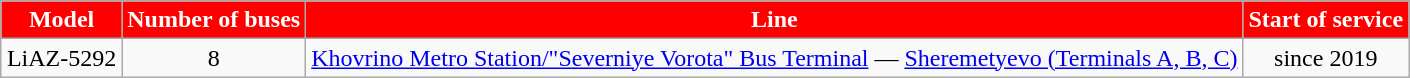<table class="wikitable" style="margin:1em auto; text-align:center">
<tr style="background:Red; color:White">
<td><strong>Model</strong></td>
<td><strong>Number of buses</strong></td>
<td><strong>Line</strong></td>
<td><strong>Start of service</strong></td>
</tr>
<tr>
<td>LiAZ-5292</td>
<td>8</td>
<td><a href='#'>Khovrino Metro Station/"Severniye Vorota" Bus Terminal</a> — <a href='#'>Sheremetyevo (Terminals A, B, C)</a></td>
<td>since 2019</td>
</tr>
</table>
